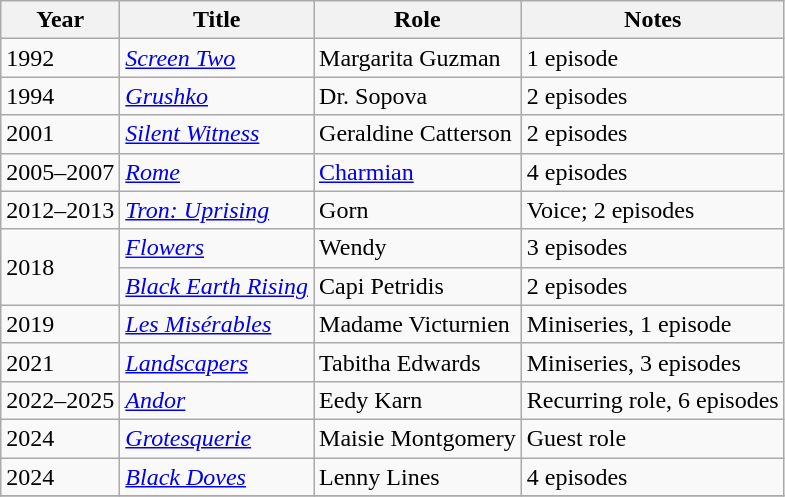<table class="wikitable sortable">
<tr>
<th>Year</th>
<th>Title</th>
<th>Role</th>
<th class="unsortable">Notes</th>
</tr>
<tr>
<td>1992</td>
<td><em><a href='#'>Screen Two</a></em></td>
<td>Margarita Guzman</td>
<td>1 episode</td>
</tr>
<tr>
<td>1994</td>
<td><em><a href='#'>Grushko</a></em></td>
<td>Dr. Sopova</td>
<td>2 episodes</td>
</tr>
<tr>
<td>2001</td>
<td><em><a href='#'>Silent Witness</a></em></td>
<td>Geraldine Catterson</td>
<td>2 episodes</td>
</tr>
<tr>
<td>2005–2007</td>
<td><em><a href='#'>Rome</a></em></td>
<td><a href='#'>Charmian</a></td>
<td>4 episodes</td>
</tr>
<tr>
<td>2012–2013</td>
<td><em><a href='#'>Tron: Uprising</a></em></td>
<td>Gorn</td>
<td>Voice; 2 episodes</td>
</tr>
<tr>
<td rowspan="2">2018</td>
<td><em><a href='#'>Flowers</a></em></td>
<td>Wendy</td>
<td>3 episodes</td>
</tr>
<tr>
<td><em><a href='#'>Black Earth Rising</a></em></td>
<td>Capi Petridis</td>
<td>2 episodes</td>
</tr>
<tr>
<td>2019</td>
<td><em><a href='#'>Les Misérables</a></em></td>
<td>Madame Victurnien</td>
<td>Miniseries, 1 episode</td>
</tr>
<tr>
<td>2021</td>
<td><em><a href='#'>Landscapers</a></em></td>
<td>Tabitha Edwards</td>
<td>Miniseries, 3 episodes</td>
</tr>
<tr>
<td>2022–2025</td>
<td><em><a href='#'>Andor</a></em></td>
<td>Eedy Karn</td>
<td>Recurring role, 6 episodes</td>
</tr>
<tr>
<td>2024</td>
<td><em><a href='#'>Grotesquerie</a></em></td>
<td>Maisie Montgomery</td>
<td>Guest role</td>
</tr>
<tr>
<td>2024</td>
<td><em><a href='#'>Black Doves</a></em></td>
<td>Lenny Lines</td>
<td>4 episodes</td>
</tr>
<tr>
</tr>
</table>
